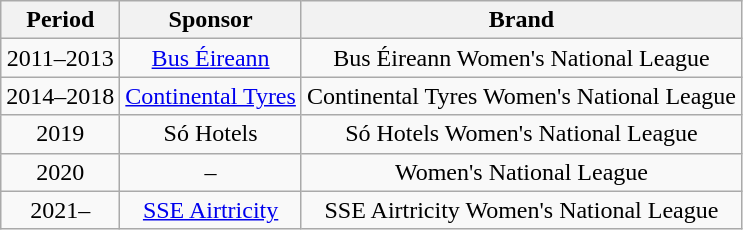<table class="wikitable" style="text-align:center;margin-left:1em;float:center">
<tr>
<th>Period</th>
<th>Sponsor</th>
<th>Brand</th>
</tr>
<tr>
<td>2011–2013</td>
<td><a href='#'>Bus Éireann</a></td>
<td>Bus Éireann Women's National League</td>
</tr>
<tr>
<td>2014–2018</td>
<td><a href='#'>Continental Tyres</a></td>
<td>Continental Tyres Women's National League</td>
</tr>
<tr>
<td>2019</td>
<td>Só Hotels</td>
<td>Só Hotels Women's National League</td>
</tr>
<tr>
<td>2020</td>
<td>–</td>
<td>Women's National League</td>
</tr>
<tr>
<td>2021–</td>
<td><a href='#'>SSE Airtricity</a></td>
<td>SSE Airtricity Women's National League</td>
</tr>
</table>
